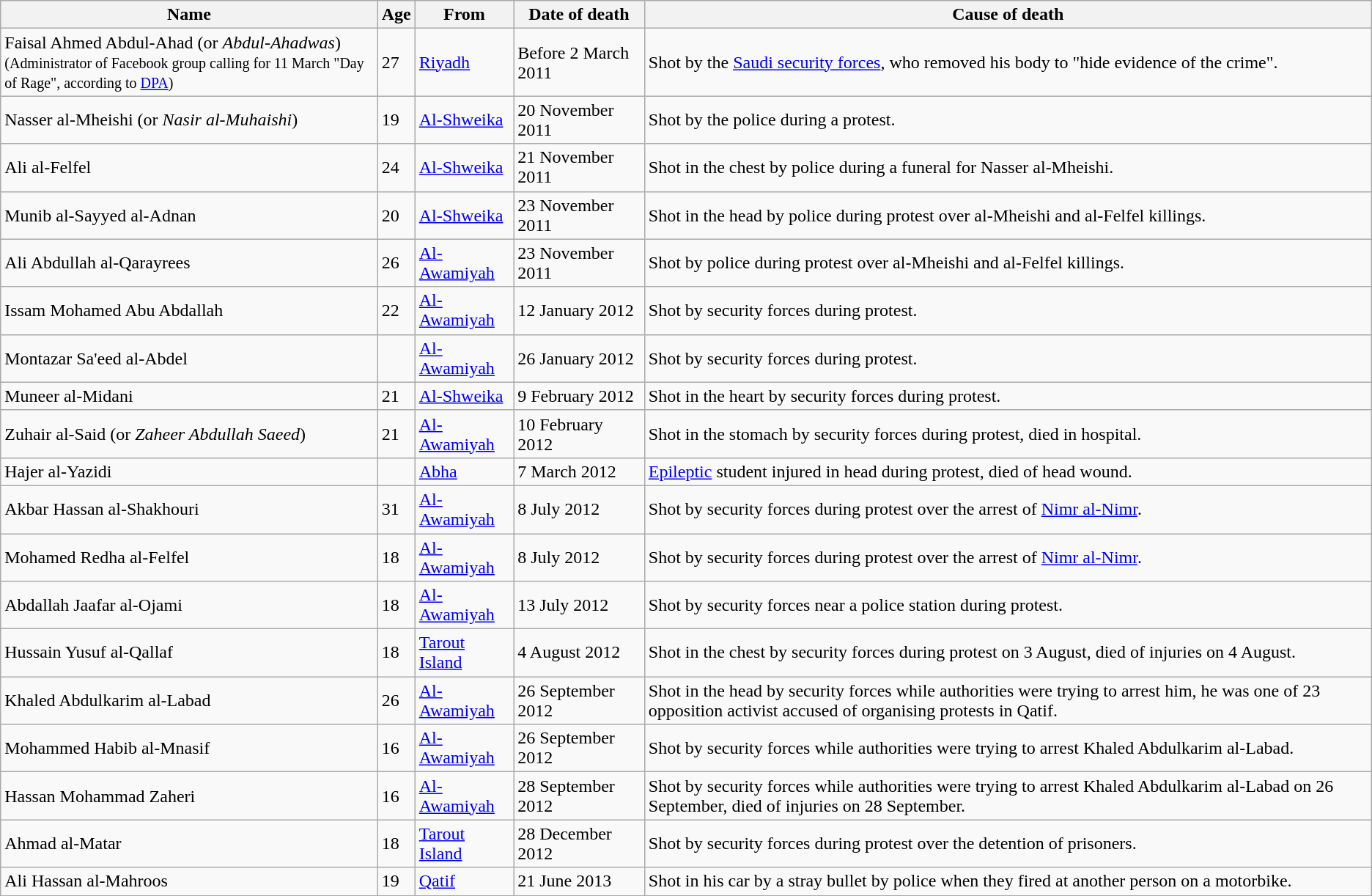<table class="wikitable sortable">
<tr>
<th>Name</th>
<th>Age</th>
<th>From</th>
<th>Date of death</th>
<th>Cause of death</th>
</tr>
<tr>
<td>Faisal Ahmed Abdul-Ahad (or <em>Abdul-Ahadwas</em>)<br><small>(Administrator of Facebook group calling for 11 March "Day of Rage", according to <a href='#'>DPA</a>)</small></td>
<td>27</td>
<td><a href='#'>Riyadh</a></td>
<td>Before 2 March 2011</td>
<td>Shot by the <a href='#'>Saudi security forces</a>, who removed his body to "hide evidence of the crime".</td>
</tr>
<tr>
<td>Nasser al-Mheishi (or <em>Nasir al-Muhaishi</em>)</td>
<td>19</td>
<td><a href='#'>Al-Shweika</a></td>
<td>20 November 2011</td>
<td>Shot by the police during a protest.</td>
</tr>
<tr>
<td>Ali al-Felfel</td>
<td>24</td>
<td><a href='#'>Al-Shweika</a></td>
<td>21 November 2011</td>
<td>Shot in the chest by police during a funeral for Nasser al-Mheishi.</td>
</tr>
<tr>
<td>Munib al-Sayyed al-Adnan</td>
<td>20</td>
<td><a href='#'>Al-Shweika</a></td>
<td>23 November 2011</td>
<td>Shot in the head by police during protest over al-Mheishi and al-Felfel killings.</td>
</tr>
<tr>
<td>Ali Abdullah al-Qarayrees</td>
<td>26</td>
<td><a href='#'>Al-Awamiyah</a></td>
<td>23 November 2011</td>
<td>Shot by police during protest over al-Mheishi and al-Felfel killings.</td>
</tr>
<tr>
<td>Issam Mohamed Abu Abdallah</td>
<td>22</td>
<td><a href='#'>Al-Awamiyah</a></td>
<td>12 January 2012</td>
<td>Shot by security forces during protest.</td>
</tr>
<tr>
<td>Montazar Sa'eed al-Abdel</td>
<td></td>
<td><a href='#'>Al-Awamiyah</a></td>
<td>26 January 2012</td>
<td>Shot by security forces during protest.</td>
</tr>
<tr>
<td>Muneer al-Midani</td>
<td>21</td>
<td><a href='#'>Al-Shweika</a></td>
<td>9 February 2012</td>
<td>Shot in the heart by security forces during protest.</td>
</tr>
<tr>
<td>Zuhair al-Said (or <em>Zaheer Abdullah Saeed</em>)</td>
<td>21</td>
<td><a href='#'>Al-Awamiyah</a></td>
<td>10 February 2012</td>
<td>Shot in the stomach by security forces during protest, died in hospital.</td>
</tr>
<tr>
<td>Hajer al-Yazidi</td>
<td></td>
<td><a href='#'>Abha</a></td>
<td>7 March 2012</td>
<td><a href='#'>Epileptic</a> student injured in head during protest, died of head wound.</td>
</tr>
<tr>
<td>Akbar Hassan al-Shakhouri</td>
<td>31</td>
<td><a href='#'>Al-Awamiyah</a></td>
<td>8 July 2012</td>
<td>Shot by security forces during protest over the arrest of <a href='#'>Nimr al-Nimr</a>.</td>
</tr>
<tr>
<td>Mohamed Redha al-Felfel</td>
<td>18</td>
<td><a href='#'>Al-Awamiyah</a></td>
<td>8 July 2012</td>
<td>Shot by security forces during protest over the arrest of <a href='#'>Nimr al-Nimr</a>.</td>
</tr>
<tr>
<td>Abdallah Jaafar al-Ojami</td>
<td>18</td>
<td><a href='#'>Al-Awamiyah</a></td>
<td>13 July 2012</td>
<td>Shot by security forces near a police station during protest.</td>
</tr>
<tr>
<td>Hussain Yusuf al-Qallaf</td>
<td>18</td>
<td><a href='#'>Tarout Island</a></td>
<td>4 August 2012</td>
<td>Shot in the chest by security forces during protest on 3 August, died of injuries on 4 August.</td>
</tr>
<tr>
<td>Khaled Abdulkarim al-Labad</td>
<td>26</td>
<td><a href='#'>Al-Awamiyah</a></td>
<td>26 September 2012</td>
<td>Shot in the head by security forces while authorities were trying to arrest him, he was one of 23 opposition activist accused of organising protests in Qatif.</td>
</tr>
<tr>
<td>Mohammed Habib al-Mnasif</td>
<td>16</td>
<td><a href='#'>Al-Awamiyah</a></td>
<td>26 September 2012</td>
<td>Shot by security forces while authorities were trying to arrest Khaled Abdulkarim al-Labad.</td>
</tr>
<tr>
<td>Hassan Mohammad Zaheri</td>
<td>16</td>
<td><a href='#'>Al-Awamiyah</a></td>
<td>28 September 2012</td>
<td>Shot by security forces while authorities were trying to arrest Khaled Abdulkarim al-Labad on 26 September, died of injuries on 28 September.</td>
</tr>
<tr>
<td>Ahmad al-Matar</td>
<td>18</td>
<td><a href='#'>Tarout Island</a></td>
<td>28 December 2012</td>
<td>Shot by security forces during protest over the detention of prisoners.</td>
</tr>
<tr>
<td>Ali Hassan al-Mahroos</td>
<td>19</td>
<td><a href='#'>Qatif</a></td>
<td>21 June 2013</td>
<td>Shot in his car by a stray bullet by police when they fired at another person on a motorbike.</td>
</tr>
</table>
